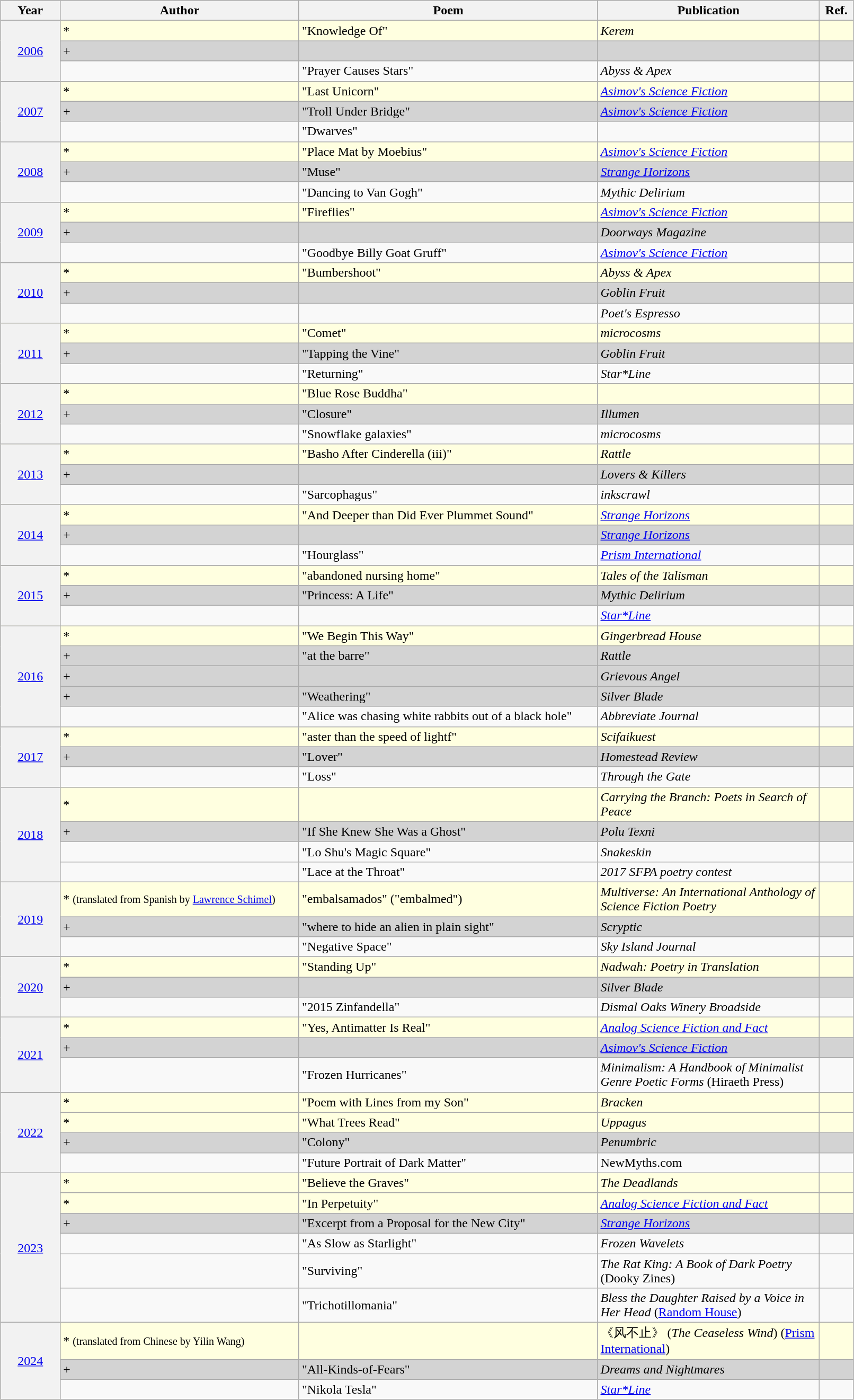<table class="sortable wikitable" width="85%" cellpadding="5" style="margin: 1em auto 1em auto">
<tr>
<th width="7%" scope="col">Year</th>
<th width="28%" scope="col">Author</th>
<th width="35%" scope="col">Poem</th>
<th width="26%" scope="col">Publication</th>
<th width="4%" scope="col" class="unsortable">Ref.</th>
</tr>
<tr style="background:lightyellow;">
<th scope="rowgroup" align="center" rowspan="3" style="font-weight:normal;"><a href='#'>2006</a></th>
<td>*</td>
<td>"Knowledge Of"</td>
<td><em>Kerem</em></td>
<td align="center"></td>
</tr>
<tr style="background-color:lightgray;">
<td>+</td>
<td></td>
<td><em></em></td>
<td align="center"></td>
</tr>
<tr>
<td></td>
<td>"Prayer Causes Stars"</td>
<td><em>Abyss & Apex</em></td>
<td align="center"></td>
</tr>
<tr style="background:lightyellow;">
<th scope="rowgroup" align="center" rowspan="3" style="font-weight:normal;"><a href='#'>2007</a></th>
<td>*</td>
<td>"Last Unicorn"</td>
<td><em><a href='#'>Asimov's Science Fiction</a></em></td>
<td align="center"></td>
</tr>
<tr style="background-color:lightgray;">
<td>+</td>
<td>"Troll Under Bridge"</td>
<td><em><a href='#'>Asimov's Science Fiction</a></em></td>
<td align="center"></td>
</tr>
<tr>
<td></td>
<td>"Dwarves"</td>
<td><em></em></td>
<td align="center"></td>
</tr>
<tr style="background:lightyellow;">
<th scope="rowgroup" align="center" rowspan="3" style="font-weight:normal;"><a href='#'>2008</a></th>
<td>*</td>
<td>"Place Mat by Moebius"</td>
<td><em><a href='#'>Asimov's Science Fiction</a></em></td>
<td align="center"></td>
</tr>
<tr style="background-color:lightgray;">
<td>+</td>
<td>"Muse"</td>
<td><em><a href='#'>Strange Horizons</a></em></td>
<td align="center"></td>
</tr>
<tr>
<td></td>
<td>"Dancing to Van Gogh"</td>
<td><em>Mythic Delirium</em></td>
<td align="center"></td>
</tr>
<tr style="background:lightyellow;">
<th scope="rowgroup" align="center" rowspan="3" style="font-weight:normal;"><a href='#'>2009</a></th>
<td>*</td>
<td>"Fireflies"</td>
<td><em><a href='#'>Asimov's Science Fiction</a></em></td>
<td align="center"></td>
</tr>
<tr style="background-color:lightgray;">
<td>+</td>
<td></td>
<td><em>Doorways Magazine</em></td>
<td align="center"></td>
</tr>
<tr>
<td></td>
<td>"Goodbye Billy Goat Gruff"</td>
<td><em><a href='#'>Asimov's Science Fiction</a></em></td>
<td align="center"></td>
</tr>
<tr style="background:lightyellow;">
<th scope="rowgroup" align="center" rowspan="3" style="font-weight:normal;"><a href='#'>2010</a></th>
<td>*</td>
<td>"Bumbershoot"</td>
<td><em>Abyss & Apex</em></td>
<td align="center"></td>
</tr>
<tr style="background-color:lightgray;">
<td>+</td>
<td></td>
<td><em>Goblin Fruit</em></td>
<td align="center"></td>
</tr>
<tr>
<td></td>
<td></td>
<td><em>Poet's Espresso</em></td>
<td align="center"></td>
</tr>
<tr style="background:lightyellow;">
<th scope="rowgroup" align="center" rowspan="3" style="font-weight:normal;"><a href='#'>2011</a></th>
<td>*</td>
<td>"Comet"</td>
<td><em>microcosms</em></td>
<td align="center"></td>
</tr>
<tr style="background-color:lightgray;">
<td>+</td>
<td>"Tapping the Vine"</td>
<td><em>Goblin Fruit</em></td>
<td align="center"></td>
</tr>
<tr>
<td></td>
<td>"Returning"</td>
<td><em>Star*Line</em></td>
<td align="center"></td>
</tr>
<tr style="background:lightyellow;">
<th scope="rowgroup" align="center" rowspan="3" style="font-weight:normal;"><a href='#'>2012</a></th>
<td>*</td>
<td>"Blue Rose Buddha"</td>
<td><em></em></td>
<td align="center"></td>
</tr>
<tr style="background-color:lightgray;">
<td>+</td>
<td>"Closure"</td>
<td><em>Illumen</em></td>
<td align="center"></td>
</tr>
<tr>
<td></td>
<td>"Snowflake galaxies"</td>
<td><em>microcosms</em></td>
<td align="center"></td>
</tr>
<tr style="background:lightyellow;">
<th scope="rowgroup" align="center" rowspan="3" style="font-weight:normal;"><a href='#'>2013</a></th>
<td>*</td>
<td>"Basho After Cinderella (iii)"</td>
<td><em>Rattle</em></td>
<td align="center"></td>
</tr>
<tr style="background-color:lightgray;">
<td>+</td>
<td></td>
<td><em>Lovers & Killers</em></td>
<td align="center"></td>
</tr>
<tr>
<td></td>
<td>"Sarcophagus"</td>
<td><em>inkscrawl</em></td>
<td align="center"></td>
</tr>
<tr style="background:lightyellow;">
<th scope="rowgroup" align="center" rowspan="3" style="font-weight:normal;"><a href='#'>2014</a></th>
<td>*</td>
<td>"And Deeper than Did Ever Plummet Sound"</td>
<td><em><a href='#'>Strange Horizons</a></em></td>
<td align="center"></td>
</tr>
<tr style="background-color:lightgray;">
<td>+</td>
<td></td>
<td><em><a href='#'>Strange Horizons</a></em></td>
<td align="center"></td>
</tr>
<tr>
<td></td>
<td>"Hourglass"</td>
<td><em><a href='#'>Prism International</a></em></td>
<td align="center"></td>
</tr>
<tr style="background:lightyellow;">
<th scope="rowgroup" align="center" rowspan="3" style="font-weight:normal;"><a href='#'>2015</a></th>
<td>*</td>
<td>"abandoned nursing home"</td>
<td><em>Tales of the Talisman</em></td>
<td align="center"></td>
</tr>
<tr style="background-color:lightgray;">
<td>+</td>
<td>"Princess: A Life"</td>
<td><em>Mythic Delirium</em></td>
<td align="center"></td>
</tr>
<tr>
<td></td>
<td></td>
<td><em><a href='#'>Star*Line</a></em></td>
<td align="center"></td>
</tr>
<tr style="background:lightyellow;">
<th scope="rowgroup" align="center" rowspan="5" style="font-weight:normal;"><a href='#'>2016</a></th>
<td>*</td>
<td>"We Begin This Way"</td>
<td><em>Gingerbread House</em></td>
<td align="center"></td>
</tr>
<tr style="background-color:lightgray;">
<td>+</td>
<td>"at the barre"</td>
<td><em>Rattle</em></td>
<td align="center"></td>
</tr>
<tr style="background-color:lightgray;">
<td>+</td>
<td></td>
<td><em>Grievous Angel</em></td>
<td align="center"></td>
</tr>
<tr style="background-color:lightgray;">
<td>+</td>
<td>"Weathering"</td>
<td><em>Silver Blade</em></td>
<td align="center"></td>
</tr>
<tr>
<td></td>
<td>"Alice was chasing white rabbits out of a black hole"</td>
<td><em>Abbreviate Journal</em></td>
<td align="center"></td>
</tr>
<tr style="background:lightyellow;">
<th scope="rowgroup" align="center" rowspan="3" style="font-weight:normal;"><a href='#'>2017</a></th>
<td>*</td>
<td>"aster than the speed of lightf"</td>
<td><em>Scifaikuest</em></td>
<td align="center"></td>
</tr>
<tr style="background-color:lightgray;">
<td>+</td>
<td>"Lover"</td>
<td><em>Homestead Review</em></td>
<td align="center"></td>
</tr>
<tr>
<td></td>
<td>"Loss"</td>
<td><em>Through the Gate</em></td>
<td align="center"></td>
</tr>
<tr style="background:lightyellow;">
<th scope="rowgroup" align="center" rowspan="4" style="font-weight:normal;"><a href='#'>2018</a></th>
<td>*</td>
<td></td>
<td><em>Carrying the Branch: Poets in Search of Peace</em></td>
<td align="center"></td>
</tr>
<tr style="background-color:lightgray;">
<td>+</td>
<td>"If She Knew She Was a Ghost"</td>
<td><em>Polu Texni</em></td>
<td align="center"></td>
</tr>
<tr>
<td></td>
<td>"Lo Shu's Magic Square"</td>
<td><em>Snakeskin</em></td>
<td align="center"></td>
</tr>
<tr>
<td></td>
<td>"Lace at the Throat"</td>
<td><em>2017 SFPA poetry contest</em></td>
<td align="center"></td>
</tr>
<tr style="background:lightyellow;">
<th scope="rowgroup" align="center" rowspan="3" style="font-weight:normal;"><a href='#'>2019</a></th>
<td>* <small>(translated from Spanish by <a href='#'>Lawrence Schimel</a>)</small></td>
<td>"embalsamados" ("embalmed")</td>
<td><em>Multiverse: An International Anthology of Science Fiction Poetry</em></td>
<td align="center"></td>
</tr>
<tr style="background-color:lightgray;">
<td>+</td>
<td>"where to hide an alien in plain sight"</td>
<td><em>Scryptic</em></td>
<td align="center"></td>
</tr>
<tr>
<td></td>
<td>"Negative Space"</td>
<td><em>Sky Island Journal</em></td>
<td align="center"></td>
</tr>
<tr style="background:lightyellow;">
<th scope="rowgroup" align="center" rowspan="3" style="font-weight:normal;"><a href='#'>2020</a></th>
<td>*</td>
<td>"Standing Up"</td>
<td><em>Nadwah: Poetry in Translation</em></td>
<td align="center"></td>
</tr>
<tr style="background-color:lightgray;">
<td>+</td>
<td></td>
<td><em>Silver Blade</em></td>
<td align="center"></td>
</tr>
<tr>
<td></td>
<td>"2015 Zinfandella"</td>
<td><em>Dismal Oaks Winery Broadside</em></td>
<td align="center"></td>
</tr>
<tr style="background:lightyellow;">
<th scope="rowgroup" align="center" rowspan="3" style="font-weight:normal;"><a href='#'>2021</a></th>
<td>*</td>
<td>"Yes, Antimatter Is Real"</td>
<td><em><a href='#'>Analog Science Fiction and Fact</a></em></td>
<td align="center"></td>
</tr>
<tr style="background-color:lightgray;">
<td>+</td>
<td></td>
<td><em><a href='#'>Asimov's Science Fiction</a></em></td>
<td align="center"></td>
</tr>
<tr>
<td></td>
<td>"Frozen Hurricanes"</td>
<td><em>Minimalism: A Handbook of Minimalist Genre Poetic Forms</em> (Hiraeth Press)</td>
<td align="center"></td>
</tr>
<tr style="background:lightyellow;">
<th scope="rowgroup" align="center" rowspan="4" style="font-weight:normal;"><a href='#'>2022</a></th>
<td>*</td>
<td>"Poem with Lines from my Son"</td>
<td><em>Bracken</em></td>
<td align="center"></td>
</tr>
<tr style="background:lightyellow;">
<td>*</td>
<td>"What Trees Read"</td>
<td><em>Uppagus</em></td>
<td align="center"></td>
</tr>
<tr style="background-color:lightgray;">
<td>+</td>
<td>"Colony"</td>
<td><em>Penumbric</em></td>
<td align="center"></td>
</tr>
<tr>
<td></td>
<td>"Future Portrait of Dark Matter"</td>
<td>NewMyths.com</td>
<td align="center"></td>
</tr>
<tr style="background:lightyellow;">
<th scope="rowgroup" align="center" rowspan="6" style="font-weight:normal;"><a href='#'>2023</a></th>
<td>*</td>
<td>"Believe the Graves"</td>
<td><em>The Deadlands</em></td>
<td align="center"></td>
</tr>
<tr style="background:lightyellow;">
<td>*</td>
<td>"In Perpetuity"</td>
<td><em><a href='#'>Analog Science Fiction and Fact</a></em></td>
<td align="center"></td>
</tr>
<tr style="background-color:lightgray;">
<td>+</td>
<td>"Excerpt from a Proposal for the New City"</td>
<td><em><a href='#'>Strange Horizons</a></em></td>
<td align="center"></td>
</tr>
<tr>
<td></td>
<td>"As Slow as Starlight"</td>
<td><em>Frozen Wavelets</em></td>
<td align="center"></td>
</tr>
<tr>
<td></td>
<td>"Surviving"</td>
<td><em>The Rat King: A Book of Dark Poetry</em> (Dooky Zines)</td>
<td align="center"></td>
</tr>
<tr>
<td></td>
<td>"Trichotillomania"</td>
<td><em>Bless the Daughter Raised by a Voice in Her Head</em> (<a href='#'>Random House</a>)</td>
<td align="center"></td>
</tr>
<tr style="background:lightyellow;">
<th scope="rowgroup" align="center" rowspan="3" style="font-weight:normal;"><a href='#'>2024</a></th>
<td>* <small>(translated from Chinese by Yilin Wang)</small></td>
<td></td>
<td>《风不止》 (<em>The Ceaseless Wind</em>) (<a href='#'>Prism International</a>)</td>
<td align="center"></td>
</tr>
<tr style="background-color:lightgray;">
<td>+</td>
<td>"All-Kinds-of-Fears"</td>
<td><em>Dreams and Nightmares</em></td>
<td align="center"></td>
</tr>
<tr>
<td></td>
<td>"Nikola Tesla"</td>
<td><em><a href='#'>Star*Line</a></em></td>
<td align="center"></td>
</tr>
</table>
